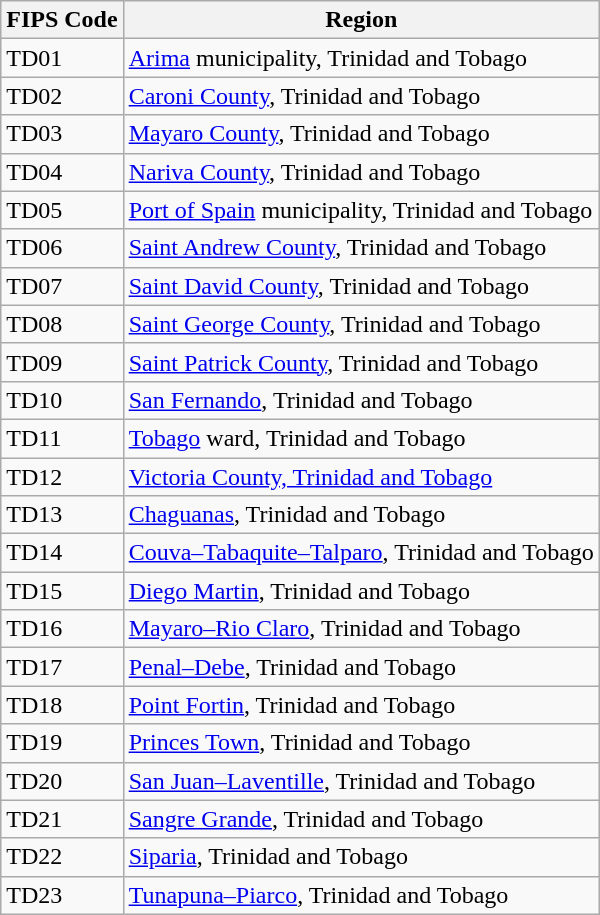<table class="wikitable">
<tr>
<th>FIPS Code</th>
<th>Region</th>
</tr>
<tr>
<td>TD01</td>
<td><a href='#'>Arima</a> municipality, Trinidad and Tobago</td>
</tr>
<tr>
<td>TD02</td>
<td><a href='#'>Caroni County</a>, Trinidad and Tobago</td>
</tr>
<tr>
<td>TD03</td>
<td><a href='#'>Mayaro County</a>, Trinidad and Tobago</td>
</tr>
<tr>
<td>TD04</td>
<td><a href='#'>Nariva County</a>, Trinidad and Tobago</td>
</tr>
<tr>
<td>TD05</td>
<td><a href='#'>Port of Spain</a> municipality, Trinidad and Tobago</td>
</tr>
<tr>
<td>TD06</td>
<td><a href='#'>Saint Andrew County</a>, Trinidad and Tobago</td>
</tr>
<tr>
<td>TD07</td>
<td><a href='#'>Saint David County</a>, Trinidad and Tobago</td>
</tr>
<tr>
<td>TD08</td>
<td><a href='#'>Saint George County</a>, Trinidad and Tobago</td>
</tr>
<tr>
<td>TD09</td>
<td><a href='#'>Saint Patrick County</a>, Trinidad and Tobago</td>
</tr>
<tr>
<td>TD10</td>
<td><a href='#'>San Fernando</a>, Trinidad and Tobago</td>
</tr>
<tr>
<td>TD11</td>
<td><a href='#'>Tobago</a> ward, Trinidad and Tobago</td>
</tr>
<tr>
<td>TD12</td>
<td><a href='#'>Victoria County, Trinidad and Tobago</a></td>
</tr>
<tr>
<td>TD13</td>
<td><a href='#'>Chaguanas</a>, Trinidad and Tobago</td>
</tr>
<tr>
<td>TD14</td>
<td><a href='#'>Couva–Tabaquite–Talparo</a>, Trinidad and Tobago</td>
</tr>
<tr>
<td>TD15</td>
<td><a href='#'>Diego Martin</a>, Trinidad and Tobago</td>
</tr>
<tr>
<td>TD16</td>
<td><a href='#'>Mayaro–Rio Claro</a>, Trinidad and Tobago</td>
</tr>
<tr>
<td>TD17</td>
<td><a href='#'>Penal–Debe</a>, Trinidad and Tobago</td>
</tr>
<tr>
<td>TD18</td>
<td><a href='#'>Point Fortin</a>, Trinidad and Tobago</td>
</tr>
<tr>
<td>TD19</td>
<td><a href='#'>Princes Town</a>, Trinidad and Tobago</td>
</tr>
<tr>
<td>TD20</td>
<td><a href='#'>San Juan–Laventille</a>, Trinidad and Tobago</td>
</tr>
<tr>
<td>TD21</td>
<td><a href='#'>Sangre Grande</a>, Trinidad and Tobago</td>
</tr>
<tr>
<td>TD22</td>
<td><a href='#'>Siparia</a>, Trinidad and Tobago</td>
</tr>
<tr>
<td>TD23</td>
<td><a href='#'>Tunapuna–Piarco</a>, Trinidad and Tobago</td>
</tr>
</table>
